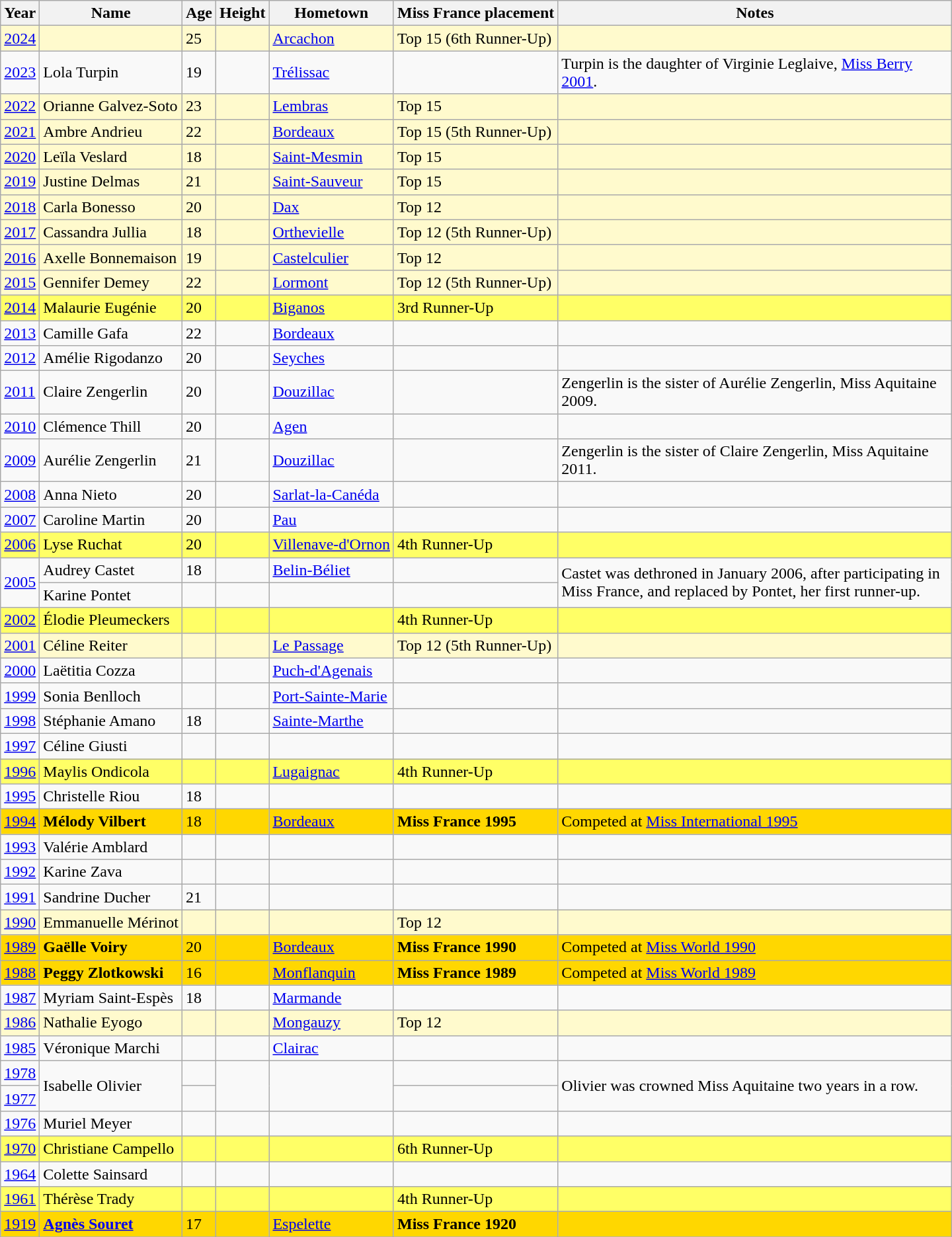<table class="wikitable sortable">
<tr>
<th>Year</th>
<th>Name</th>
<th>Age</th>
<th>Height</th>
<th>Hometown</th>
<th>Miss France placement</th>
<th width=390>Notes</th>
</tr>
<tr bgcolor=#FFFACD>
<td><a href='#'>2024</a></td>
<td></td>
<td>25</td>
<td></td>
<td><a href='#'>Arcachon</a></td>
<td>Top 15 (6th Runner-Up)</td>
<td></td>
</tr>
<tr>
<td><a href='#'>2023</a></td>
<td>Lola Turpin</td>
<td>19</td>
<td></td>
<td><a href='#'>Trélissac</a></td>
<td></td>
<td>Turpin is the daughter of Virginie Leglaive, <a href='#'>Miss Berry 2001</a>.</td>
</tr>
<tr bgcolor=#FFFACD>
<td><a href='#'>2022</a></td>
<td>Orianne Galvez-Soto</td>
<td>23</td>
<td></td>
<td><a href='#'>Lembras</a></td>
<td>Top 15</td>
<td></td>
</tr>
<tr bgcolor=#FFFACD>
<td><a href='#'>2021</a></td>
<td>Ambre Andrieu</td>
<td>22</td>
<td></td>
<td><a href='#'>Bordeaux</a></td>
<td>Top 15 (5th Runner-Up)</td>
<td></td>
</tr>
<tr bgcolor=#FFFACD>
<td><a href='#'>2020</a></td>
<td>Leïla Veslard</td>
<td>18</td>
<td></td>
<td><a href='#'>Saint-Mesmin</a></td>
<td>Top 15</td>
<td></td>
</tr>
<tr bgcolor=#FFFACD>
<td><a href='#'>2019</a></td>
<td>Justine Delmas</td>
<td>21</td>
<td></td>
<td><a href='#'>Saint-Sauveur</a></td>
<td>Top 15</td>
<td></td>
</tr>
<tr bgcolor=#FFFACD>
<td><a href='#'>2018</a></td>
<td>Carla Bonesso</td>
<td>20</td>
<td></td>
<td><a href='#'>Dax</a></td>
<td>Top 12</td>
<td></td>
</tr>
<tr bgcolor=#FFFACD>
<td><a href='#'>2017</a></td>
<td>Cassandra Jullia</td>
<td>18</td>
<td></td>
<td><a href='#'>Orthevielle</a></td>
<td>Top 12 (5th Runner-Up)</td>
<td></td>
</tr>
<tr bgcolor=#FFFACD>
<td><a href='#'>2016</a></td>
<td>Axelle Bonnemaison</td>
<td>19</td>
<td></td>
<td><a href='#'>Castelculier</a></td>
<td>Top 12</td>
<td></td>
</tr>
<tr bgcolor=#FFFACD>
<td><a href='#'>2015</a></td>
<td>Gennifer Demey</td>
<td>22</td>
<td></td>
<td><a href='#'>Lormont</a></td>
<td>Top 12 (5th Runner-Up)</td>
<td></td>
</tr>
<tr bgcolor=#FFFF66>
<td><a href='#'>2014</a></td>
<td>Malaurie Eugénie</td>
<td>20</td>
<td></td>
<td><a href='#'>Biganos</a></td>
<td>3rd Runner-Up</td>
<td></td>
</tr>
<tr>
<td><a href='#'>2013</a></td>
<td>Camille Gafa</td>
<td>22</td>
<td></td>
<td><a href='#'>Bordeaux</a></td>
<td></td>
<td></td>
</tr>
<tr>
<td><a href='#'>2012</a></td>
<td>Amélie Rigodanzo</td>
<td>20</td>
<td></td>
<td><a href='#'>Seyches</a></td>
<td></td>
<td></td>
</tr>
<tr>
<td><a href='#'>2011</a></td>
<td>Claire Zengerlin</td>
<td>20</td>
<td></td>
<td><a href='#'>Douzillac</a></td>
<td></td>
<td>Zengerlin is the sister of Aurélie Zengerlin, Miss Aquitaine 2009.</td>
</tr>
<tr>
<td><a href='#'>2010</a></td>
<td>Clémence Thill</td>
<td>20</td>
<td></td>
<td><a href='#'>Agen</a></td>
<td></td>
<td></td>
</tr>
<tr>
<td><a href='#'>2009</a></td>
<td>Aurélie Zengerlin</td>
<td>21</td>
<td></td>
<td><a href='#'>Douzillac</a></td>
<td></td>
<td>Zengerlin is the sister of Claire Zengerlin, Miss Aquitaine 2011.</td>
</tr>
<tr>
<td><a href='#'>2008</a></td>
<td>Anna Nieto</td>
<td>20</td>
<td></td>
<td><a href='#'>Sarlat-la-Canéda</a></td>
<td></td>
<td></td>
</tr>
<tr>
<td><a href='#'>2007</a></td>
<td>Caroline Martin</td>
<td>20</td>
<td></td>
<td><a href='#'>Pau</a></td>
<td></td>
<td></td>
</tr>
<tr bgcolor=#FFFF66>
<td><a href='#'>2006</a></td>
<td>Lyse Ruchat</td>
<td>20</td>
<td></td>
<td><a href='#'>Villenave-d'Ornon</a></td>
<td>4th Runner-Up</td>
<td></td>
</tr>
<tr>
<td rowspan=2><a href='#'>2005</a></td>
<td>Audrey Castet</td>
<td>18</td>
<td></td>
<td><a href='#'>Belin-Béliet</a></td>
<td></td>
<td rowspan=2>Castet was dethroned in January 2006, after participating in Miss France, and replaced by Pontet, her first runner-up.</td>
</tr>
<tr>
<td>Karine Pontet</td>
<td></td>
<td></td>
<td></td>
<td></td>
</tr>
<tr bgcolor=#FFFF66>
<td><a href='#'>2002</a></td>
<td>Élodie Pleumeckers</td>
<td></td>
<td></td>
<td></td>
<td>4th Runner-Up</td>
<td></td>
</tr>
<tr bgcolor=#FFFACD>
<td><a href='#'>2001</a></td>
<td>Céline Reiter</td>
<td></td>
<td></td>
<td><a href='#'>Le Passage</a></td>
<td>Top 12 (5th Runner-Up)</td>
<td></td>
</tr>
<tr>
<td><a href='#'>2000</a></td>
<td>Laëtitia Cozza</td>
<td></td>
<td></td>
<td><a href='#'>Puch-d'Agenais</a></td>
<td></td>
<td></td>
</tr>
<tr>
<td><a href='#'>1999</a></td>
<td>Sonia Benlloch</td>
<td></td>
<td></td>
<td><a href='#'>Port-Sainte-Marie</a></td>
<td></td>
<td></td>
</tr>
<tr>
<td><a href='#'>1998</a></td>
<td>Stéphanie Amano</td>
<td>18</td>
<td></td>
<td><a href='#'>Sainte-Marthe</a></td>
<td></td>
<td></td>
</tr>
<tr>
<td><a href='#'>1997</a></td>
<td>Céline Giusti</td>
<td></td>
<td></td>
<td></td>
<td></td>
<td></td>
</tr>
<tr bgcolor=#FFFF66>
<td><a href='#'>1996</a></td>
<td>Maylis Ondicola</td>
<td></td>
<td></td>
<td><a href='#'>Lugaignac</a></td>
<td>4th Runner-Up</td>
<td></td>
</tr>
<tr>
<td><a href='#'>1995</a></td>
<td>Christelle Riou</td>
<td>18</td>
<td></td>
<td></td>
<td></td>
<td></td>
</tr>
<tr bgcolor=gold>
<td><a href='#'>1994</a></td>
<td><strong>Mélody Vilbert</strong></td>
<td>18</td>
<td></td>
<td><a href='#'>Bordeaux</a></td>
<td><strong>Miss France 1995</strong></td>
<td>Competed at <a href='#'>Miss International 1995</a></td>
</tr>
<tr>
<td><a href='#'>1993</a></td>
<td>Valérie Amblard</td>
<td></td>
<td></td>
<td></td>
<td></td>
<td></td>
</tr>
<tr>
<td><a href='#'>1992</a></td>
<td>Karine Zava</td>
<td></td>
<td></td>
<td></td>
<td></td>
<td></td>
</tr>
<tr>
<td><a href='#'>1991</a></td>
<td>Sandrine Ducher</td>
<td>21</td>
<td></td>
<td></td>
<td></td>
<td></td>
</tr>
<tr bgcolor=#FFFACD>
<td><a href='#'>1990</a></td>
<td>Emmanuelle Mérinot</td>
<td></td>
<td></td>
<td></td>
<td>Top 12</td>
<td></td>
</tr>
<tr bgcolor=gold>
<td><a href='#'>1989</a></td>
<td><strong>Gaëlle Voiry</strong></td>
<td>20</td>
<td></td>
<td><a href='#'>Bordeaux</a></td>
<td><strong>Miss France 1990</strong></td>
<td>Competed at <a href='#'>Miss World 1990</a></td>
</tr>
<tr bgcolor=gold>
<td><a href='#'>1988</a></td>
<td><strong>Peggy Zlotkowski</strong></td>
<td>16</td>
<td></td>
<td><a href='#'>Monflanquin</a></td>
<td><strong>Miss France 1989</strong></td>
<td>Competed at <a href='#'>Miss World 1989</a></td>
</tr>
<tr>
<td><a href='#'>1987</a></td>
<td>Myriam Saint-Espès</td>
<td>18</td>
<td></td>
<td><a href='#'>Marmande</a></td>
<td></td>
<td></td>
</tr>
<tr bgcolor=#FFFACD>
<td><a href='#'>1986</a></td>
<td>Nathalie Eyogo</td>
<td></td>
<td></td>
<td><a href='#'>Mongauzy</a></td>
<td>Top 12</td>
<td></td>
</tr>
<tr>
<td><a href='#'>1985</a></td>
<td>Véronique Marchi</td>
<td></td>
<td></td>
<td><a href='#'>Clairac</a></td>
<td></td>
<td></td>
</tr>
<tr>
<td><a href='#'>1978</a></td>
<td rowspan=2>Isabelle Olivier</td>
<td></td>
<td rowspan=2></td>
<td rowspan=2></td>
<td></td>
<td rowspan=2>Olivier was crowned Miss Aquitaine two years in a row.</td>
</tr>
<tr>
<td><a href='#'>1977</a></td>
<td></td>
<td></td>
</tr>
<tr>
<td><a href='#'>1976</a></td>
<td>Muriel Meyer</td>
<td></td>
<td></td>
<td></td>
<td></td>
<td></td>
</tr>
<tr bgcolor=#FFFF66>
<td><a href='#'>1970</a></td>
<td>Christiane Campello</td>
<td></td>
<td></td>
<td></td>
<td>6th Runner-Up</td>
<td></td>
</tr>
<tr>
<td><a href='#'>1964</a></td>
<td>Colette Sainsard</td>
<td></td>
<td></td>
<td></td>
<td></td>
<td></td>
</tr>
<tr bgcolor=#FFFF66>
<td><a href='#'>1961</a></td>
<td>Thérèse Trady</td>
<td></td>
<td></td>
<td></td>
<td>4th Runner-Up</td>
<td></td>
</tr>
<tr bgcolor=gold>
<td><a href='#'>1919</a></td>
<td><strong><a href='#'>Agnès Souret</a></strong></td>
<td>17</td>
<td></td>
<td><a href='#'>Espelette</a></td>
<td><strong>Miss France 1920</strong></td>
<td></td>
</tr>
<tr>
</tr>
</table>
